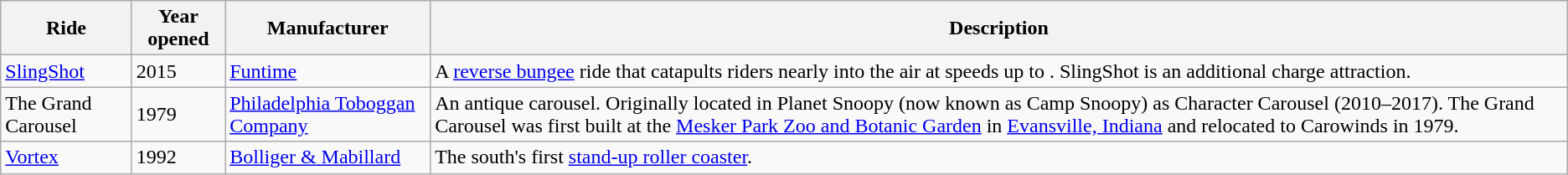<table class="wikitable sortable">
<tr>
<th>Ride</th>
<th>Year opened</th>
<th>Manufacturer</th>
<th>Description</th>
</tr>
<tr>
<td><a href='#'>SlingShot</a></td>
<td>2015</td>
<td><a href='#'>Funtime</a></td>
<td>A <a href='#'>reverse bungee</a> ride that catapults riders nearly  into the air at speeds up to . SlingShot is an additional charge attraction.</td>
</tr>
<tr>
<td>The Grand Carousel</td>
<td>1979</td>
<td><a href='#'>Philadelphia Toboggan Company</a></td>
<td>An antique carousel. Originally located in Planet Snoopy (now known as Camp Snoopy) as Character Carousel (2010–2017). The Grand Carousel was first built at the <a href='#'>Mesker Park Zoo and Botanic Garden</a> in <a href='#'>Evansville, Indiana</a> and relocated to Carowinds in 1979.</td>
</tr>
<tr>
<td><a href='#'>Vortex</a></td>
<td>1992</td>
<td><a href='#'>Bolliger & Mabillard</a></td>
<td>The south's first <a href='#'>stand-up roller coaster</a>.</td>
</tr>
</table>
